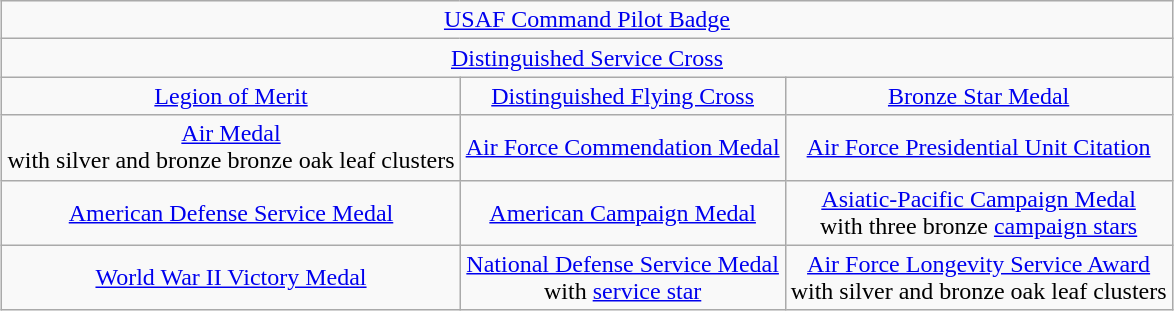<table class="wikitable" style="margin:1em auto; text-align:center;">
<tr>
<td colspan="3"><a href='#'>USAF Command Pilot Badge</a></td>
</tr>
<tr>
<td colspan="3"><a href='#'>Distinguished Service Cross</a></td>
</tr>
<tr>
<td><a href='#'>Legion of Merit</a></td>
<td><a href='#'>Distinguished Flying Cross</a></td>
<td><a href='#'>Bronze Star Medal</a></td>
</tr>
<tr>
<td><a href='#'>Air Medal</a><br>with silver and bronze bronze oak leaf clusters</td>
<td><a href='#'>Air Force Commendation Medal</a></td>
<td><a href='#'>Air Force Presidential Unit Citation</a></td>
</tr>
<tr>
<td><a href='#'>American Defense Service Medal</a></td>
<td><a href='#'>American Campaign Medal</a></td>
<td><a href='#'>Asiatic-Pacific Campaign Medal</a><br>with three bronze <a href='#'>campaign stars</a></td>
</tr>
<tr>
<td><a href='#'>World War II Victory Medal</a></td>
<td><a href='#'>National Defense Service Medal</a><br>with <a href='#'>service star</a></td>
<td><a href='#'>Air Force Longevity Service Award</a><br>with silver and bronze oak leaf clusters</td>
</tr>
</table>
